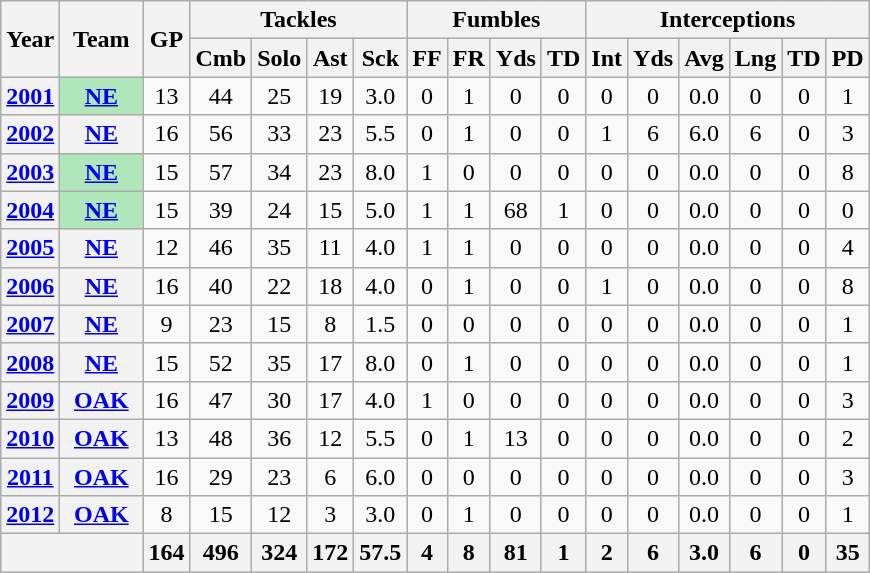<table class=wikitable style="text-align:center;">
<tr>
<th rowspan="2">Year</th>
<th rowspan="2">Team</th>
<th rowspan="2">GP</th>
<th colspan="4">Tackles</th>
<th colspan="4">Fumbles</th>
<th colspan="6">Interceptions</th>
</tr>
<tr>
<th>Cmb</th>
<th>Solo</th>
<th>Ast</th>
<th>Sck</th>
<th>FF</th>
<th>FR</th>
<th>Yds</th>
<th>TD</th>
<th>Int</th>
<th>Yds</th>
<th>Avg</th>
<th>Lng</th>
<th>TD</th>
<th>PD</th>
</tr>
<tr>
<th><a href='#'>2001</a></th>
<th style="background:#afe6ba; width:3em;"><a href='#'>NE</a></th>
<td>13</td>
<td>44</td>
<td>25</td>
<td>19</td>
<td>3.0</td>
<td>0</td>
<td>1</td>
<td>0</td>
<td>0</td>
<td>0</td>
<td>0</td>
<td>0.0</td>
<td>0</td>
<td>0</td>
<td>1</td>
</tr>
<tr>
<th><a href='#'>2002</a></th>
<th><a href='#'>NE</a></th>
<td>16</td>
<td>56</td>
<td>33</td>
<td>23</td>
<td>5.5</td>
<td>0</td>
<td>1</td>
<td>0</td>
<td>0</td>
<td>1</td>
<td>6</td>
<td>6.0</td>
<td>6</td>
<td>0</td>
<td>3</td>
</tr>
<tr>
<th><a href='#'>2003</a></th>
<th style="background:#afe6ba; width:3em;"><a href='#'>NE</a></th>
<td>15</td>
<td>57</td>
<td>34</td>
<td>23</td>
<td>8.0</td>
<td>1</td>
<td>0</td>
<td>0</td>
<td>0</td>
<td>0</td>
<td>0</td>
<td>0.0</td>
<td>0</td>
<td>0</td>
<td>8</td>
</tr>
<tr>
<th><a href='#'>2004</a></th>
<th style="background:#afe6ba; width:3em;"><a href='#'>NE</a></th>
<td>15</td>
<td>39</td>
<td>24</td>
<td>15</td>
<td>5.0</td>
<td>1</td>
<td>1</td>
<td>68</td>
<td>1</td>
<td>0</td>
<td>0</td>
<td>0.0</td>
<td>0</td>
<td>0</td>
<td>0</td>
</tr>
<tr>
<th><a href='#'>2005</a></th>
<th><a href='#'>NE</a></th>
<td>12</td>
<td>46</td>
<td>35</td>
<td>11</td>
<td>4.0</td>
<td>1</td>
<td>1</td>
<td>0</td>
<td>0</td>
<td>0</td>
<td>0</td>
<td>0.0</td>
<td>0</td>
<td>0</td>
<td>4</td>
</tr>
<tr>
<th><a href='#'>2006</a></th>
<th><a href='#'>NE</a></th>
<td>16</td>
<td>40</td>
<td>22</td>
<td>18</td>
<td>4.0</td>
<td>0</td>
<td>1</td>
<td>0</td>
<td>0</td>
<td>1</td>
<td>0</td>
<td>0.0</td>
<td>0</td>
<td>0</td>
<td>8</td>
</tr>
<tr>
<th><a href='#'>2007</a></th>
<th><a href='#'>NE</a></th>
<td>9</td>
<td>23</td>
<td>15</td>
<td>8</td>
<td>1.5</td>
<td>0</td>
<td>0</td>
<td>0</td>
<td>0</td>
<td>0</td>
<td>0</td>
<td>0.0</td>
<td>0</td>
<td>0</td>
<td>1</td>
</tr>
<tr>
<th><a href='#'>2008</a></th>
<th><a href='#'>NE</a></th>
<td>15</td>
<td>52</td>
<td>35</td>
<td>17</td>
<td>8.0</td>
<td>0</td>
<td>1</td>
<td>0</td>
<td>0</td>
<td>0</td>
<td>0</td>
<td>0.0</td>
<td>0</td>
<td>0</td>
<td>1</td>
</tr>
<tr>
<th><a href='#'>2009</a></th>
<th><a href='#'>OAK</a></th>
<td>16</td>
<td>47</td>
<td>30</td>
<td>17</td>
<td>4.0</td>
<td>1</td>
<td>0</td>
<td>0</td>
<td>0</td>
<td>0</td>
<td>0</td>
<td>0.0</td>
<td>0</td>
<td>0</td>
<td>3</td>
</tr>
<tr>
<th><a href='#'>2010</a></th>
<th><a href='#'>OAK</a></th>
<td>13</td>
<td>48</td>
<td>36</td>
<td>12</td>
<td>5.5</td>
<td>0</td>
<td>1</td>
<td>13</td>
<td>0</td>
<td>0</td>
<td>0</td>
<td>0.0</td>
<td>0</td>
<td>0</td>
<td>2</td>
</tr>
<tr>
<th><a href='#'>2011</a></th>
<th><a href='#'>OAK</a></th>
<td>16</td>
<td>29</td>
<td>23</td>
<td>6</td>
<td>6.0</td>
<td>0</td>
<td>0</td>
<td>0</td>
<td>0</td>
<td>0</td>
<td>0</td>
<td>0.0</td>
<td>0</td>
<td>0</td>
<td>3</td>
</tr>
<tr>
<th><a href='#'>2012</a></th>
<th><a href='#'>OAK</a></th>
<td>8</td>
<td>15</td>
<td>12</td>
<td>3</td>
<td>3.0</td>
<td>0</td>
<td>1</td>
<td>0</td>
<td>0</td>
<td>0</td>
<td>0</td>
<td>0.0</td>
<td>0</td>
<td>0</td>
<td>1</td>
</tr>
<tr>
<th colspan="2"></th>
<th>164</th>
<th>496</th>
<th>324</th>
<th>172</th>
<th>57.5</th>
<th>4</th>
<th>8</th>
<th>81</th>
<th>1</th>
<th>2</th>
<th>6</th>
<th>3.0</th>
<th>6</th>
<th>0</th>
<th>35</th>
</tr>
</table>
